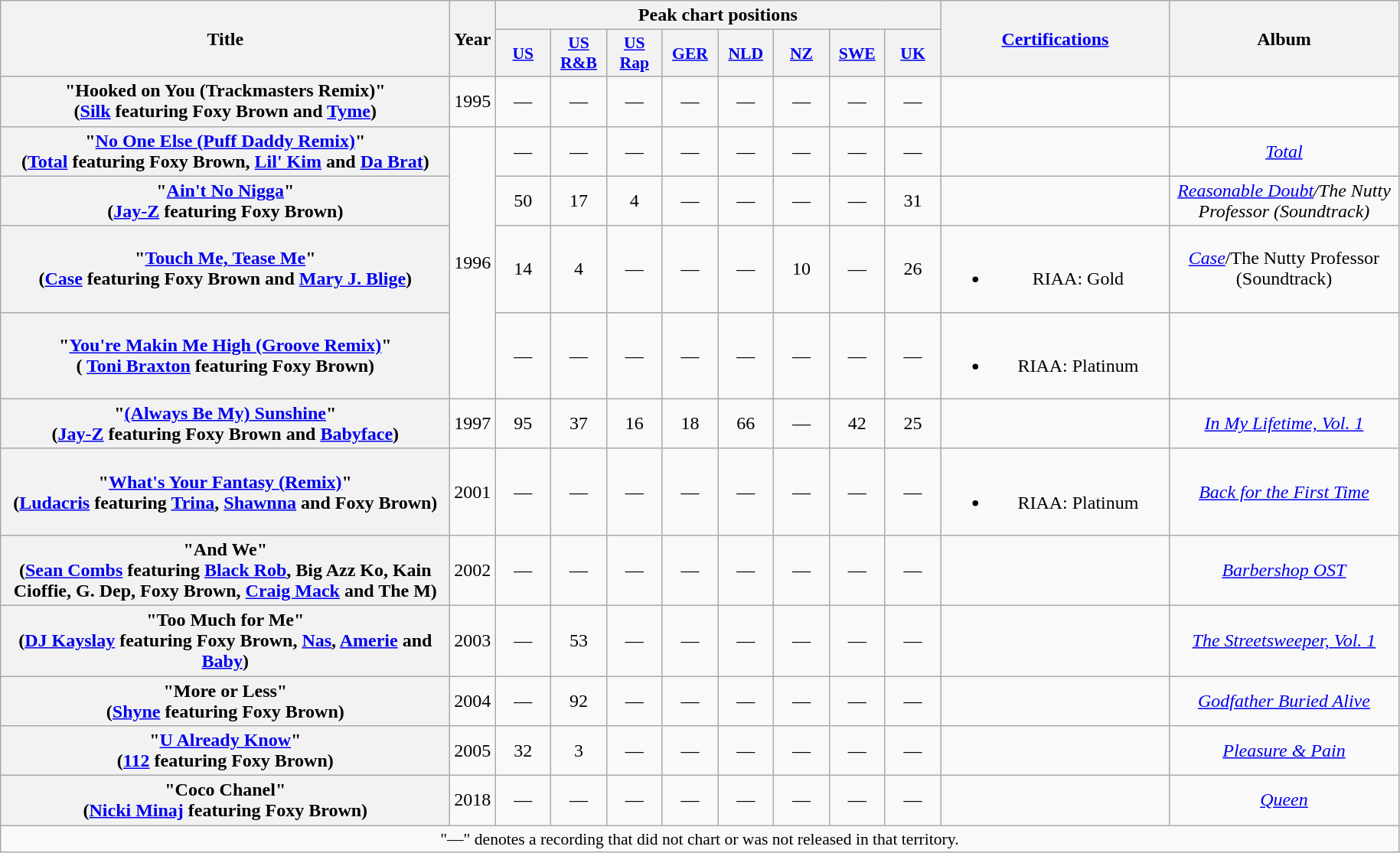<table class="wikitable plainrowheaders" style="text-align:center;">
<tr>
<th scope="col" rowspan="2" style="width:24em;">Title</th>
<th scope="col" rowspan="2">Year</th>
<th scope="col" colspan="8">Peak chart positions</th>
<th scope="col" rowspan="2" style="width:12em;"><a href='#'>Certifications</a></th>
<th scope="col" rowspan="2" style="width:12em;">Album</th>
</tr>
<tr>
<th scope="col" style="width:2.9em;font-size:90%;"><a href='#'>US</a><br></th>
<th scope="col" style="width:2.9em;font-size:90%;"><a href='#'>US<br>R&B</a><br></th>
<th scope="col" style="width:2.9em;font-size:90%;"><a href='#'>US<br>Rap</a><br></th>
<th scope="col" style="width:2.9em;font-size:90%;"><a href='#'>GER</a><br></th>
<th scope="col" style="width:2.9em;font-size:90%;"><a href='#'>NLD</a><br></th>
<th scope="col" style="width:2.9em;font-size:90%;"><a href='#'>NZ</a><br></th>
<th scope="col" style="width:2.9em;font-size:90%;"><a href='#'>SWE</a><br></th>
<th scope="col" style="width:2.9em;font-size:90%;"><a href='#'>UK</a><br></th>
</tr>
<tr>
<th scope="row">"Hooked on You (Trackmasters Remix)"<br><span>(<a href='#'>Silk</a> featuring Foxy Brown and <a href='#'>Tyme</a>)</span></th>
<td>1995</td>
<td>—</td>
<td>—</td>
<td>—</td>
<td>—</td>
<td>—</td>
<td>—</td>
<td>—</td>
<td>—</td>
<td></td>
<td></td>
</tr>
<tr>
<th scope="row">"<a href='#'>No One Else (Puff Daddy Remix)</a>"<br><span>(<a href='#'>Total</a> featuring Foxy Brown, <a href='#'>Lil' Kim</a> and <a href='#'>Da Brat</a>)</span></th>
<td rowspan="4">1996</td>
<td>—</td>
<td>—</td>
<td>—</td>
<td>—</td>
<td>—</td>
<td>—</td>
<td>—</td>
<td>—</td>
<td></td>
<td><em><a href='#'>Total</a></em></td>
</tr>
<tr>
<th scope="row">"<a href='#'>Ain't No Nigga</a>"<br><span>(<a href='#'>Jay-Z</a> featuring Foxy Brown)</span></th>
<td>50</td>
<td>17</td>
<td>4</td>
<td>—</td>
<td>—</td>
<td>—</td>
<td>—</td>
<td>31</td>
<td></td>
<td><em><a href='#'>Reasonable Doubt</a>/The Nutty Professor (Soundtrack)</em></td>
</tr>
<tr>
<th scope="row">"<a href='#'>Touch Me, Tease Me</a>"<br><span>(<a href='#'>Case</a> featuring Foxy Brown and <a href='#'>Mary J. Blige</a>)</span></th>
<td>14</td>
<td>4</td>
<td>—</td>
<td>—</td>
<td>—</td>
<td>10</td>
<td>—</td>
<td>26</td>
<td><br><ul><li>RIAA: Gold</li></ul></td>
<td><em><a href='#'>Case</a></em>/The Nutty Professor (Soundtrack)</td>
</tr>
<tr>
<th scope="row">"<a href='#'>You're Makin Me High (Groove Remix)</a>"<br><span>( <a href='#'>Toni Braxton</a> featuring Foxy Brown)</span></th>
<td>—</td>
<td>—</td>
<td>—</td>
<td>—</td>
<td>—</td>
<td>—</td>
<td>—</td>
<td>—</td>
<td><br><ul><li>RIAA: Platinum</li></ul></td>
<td></td>
</tr>
<tr>
<th scope="row">"<a href='#'>(Always Be My) Sunshine</a>"<br><span>(<a href='#'>Jay-Z</a> featuring Foxy Brown and <a href='#'>Babyface</a>)</span></th>
<td>1997</td>
<td>95</td>
<td>37</td>
<td>16</td>
<td>18</td>
<td>66</td>
<td>—</td>
<td>42</td>
<td>25</td>
<td></td>
<td><em><a href='#'>In My Lifetime, Vol. 1</a></em></td>
</tr>
<tr>
<th scope="row">"<a href='#'>What's Your Fantasy (Remix)</a>"<br><span>(<a href='#'>Ludacris</a> featuring <a href='#'>Trina</a>, <a href='#'>Shawnna</a> and Foxy Brown)</span></th>
<td>2001</td>
<td>—</td>
<td>—</td>
<td>—</td>
<td>—</td>
<td>—</td>
<td>—</td>
<td>—</td>
<td>—</td>
<td><br><ul><li>RIAA: Platinum</li></ul></td>
<td><em><a href='#'>Back for the First Time</a></em></td>
</tr>
<tr>
<th scope="row">"And We"<br><span>(<a href='#'>Sean Combs</a> featuring <a href='#'>Black Rob</a>, Big Azz Ko, Kain Cioffie, G. Dep, Foxy Brown, <a href='#'>Craig Mack</a> and The M)</span></th>
<td>2002</td>
<td>—</td>
<td>—</td>
<td>—</td>
<td>—</td>
<td>—</td>
<td>—</td>
<td>—</td>
<td>—</td>
<td></td>
<td><em><a href='#'>Barbershop OST</a></em></td>
</tr>
<tr>
<th scope="row">"Too Much for Me"<br><span>(<a href='#'>DJ Kayslay</a> featuring Foxy Brown, <a href='#'>Nas</a>, <a href='#'>Amerie</a> and <a href='#'>Baby</a>)</span></th>
<td>2003</td>
<td>—</td>
<td>53</td>
<td>—</td>
<td>—</td>
<td>—</td>
<td>—</td>
<td>—</td>
<td>—</td>
<td></td>
<td><em><a href='#'>The Streetsweeper, Vol. 1</a></em></td>
</tr>
<tr>
<th scope="row">"More or Less"<br><span>(<a href='#'>Shyne</a> featuring Foxy Brown)</span></th>
<td>2004</td>
<td>—</td>
<td>92</td>
<td>—</td>
<td>—</td>
<td>—</td>
<td>—</td>
<td>—</td>
<td>—</td>
<td></td>
<td><em><a href='#'>Godfather Buried Alive</a></em></td>
</tr>
<tr>
<th scope="row">"<a href='#'>U Already Know</a>"<br><span>(<a href='#'>112</a> featuring Foxy Brown)</span></th>
<td>2005</td>
<td>32</td>
<td>3</td>
<td>—</td>
<td>—</td>
<td>—</td>
<td>—</td>
<td>—</td>
<td>—</td>
<td></td>
<td><em><a href='#'>Pleasure & Pain</a></em></td>
</tr>
<tr>
<th scope="row">"Coco Chanel"<br><span>(<a href='#'>Nicki Minaj</a> featuring Foxy Brown)</span></th>
<td>2018</td>
<td>—</td>
<td>—</td>
<td>—</td>
<td>—</td>
<td>—</td>
<td>—</td>
<td>—</td>
<td>—</td>
<td></td>
<td><em><a href='#'>Queen</a></em></td>
</tr>
<tr>
<td colspan="14" style="font-size:90%">"—" denotes a recording that did not chart or was not released in that territory.</td>
</tr>
</table>
